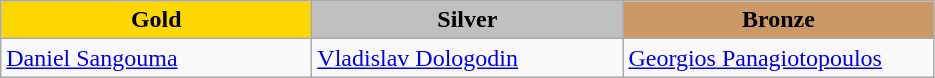<table class="wikitable" style="text-align:left">
<tr align="center">
<td width=200 bgcolor=gold><strong>Gold</strong></td>
<td width=200 bgcolor=silver><strong>Silver</strong></td>
<td width=200 bgcolor=CC9966><strong>Bronze</strong></td>
</tr>
<tr>
<td><a href='#'>Daniel Sangouma</a><br><em></em></td>
<td><a href='#'>Vladislav Dologodin</a><br><em></em></td>
<td><a href='#'>Georgios Panagiotopoulos</a><br><em></em></td>
</tr>
</table>
